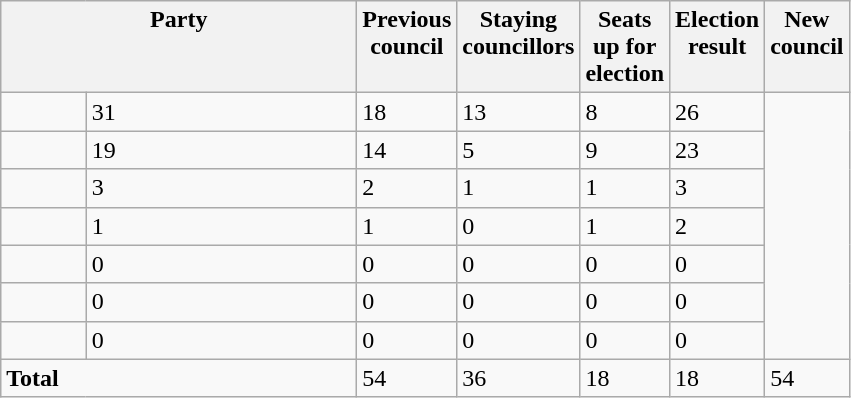<table class="wikitable">
<tr>
<th valign=top colspan="2" style="width: 230px">Party</th>
<th valign=top style="width: 30px">Previous council</th>
<th valign=top style="width: 30px">Staying councillors</th>
<th valign=top style="width: 30px">Seats up for election</th>
<th valign=top style="width: 30px">Election result</th>
<th valign=top style="width: 30px">New council</th>
</tr>
<tr>
<td></td>
<td>31</td>
<td>18</td>
<td>13</td>
<td>8</td>
<td>26</td>
</tr>
<tr>
<td></td>
<td>19</td>
<td>14</td>
<td>5</td>
<td>9</td>
<td>23</td>
</tr>
<tr>
<td></td>
<td>3</td>
<td>2</td>
<td>1</td>
<td>1</td>
<td>3</td>
</tr>
<tr>
<td></td>
<td>1</td>
<td>1</td>
<td>0</td>
<td>1</td>
<td>2</td>
</tr>
<tr>
<td></td>
<td>0</td>
<td>0</td>
<td>0</td>
<td>0</td>
<td>0</td>
</tr>
<tr>
<td></td>
<td>0</td>
<td>0</td>
<td>0</td>
<td>0</td>
<td>0</td>
</tr>
<tr>
<td></td>
<td>0</td>
<td>0</td>
<td>0</td>
<td>0</td>
<td>0</td>
</tr>
<tr>
<td colspan="2"><strong>Total</strong></td>
<td>54</td>
<td>36</td>
<td>18</td>
<td>18</td>
<td>54</td>
</tr>
</table>
